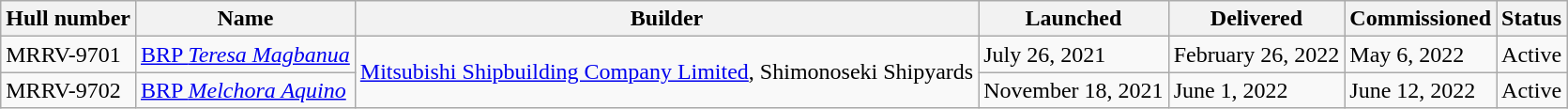<table class="wikitable">
<tr>
<th>Hull number</th>
<th>Name</th>
<th>Builder</th>
<th>Launched</th>
<th>Delivered</th>
<th>Commissioned</th>
<th>Status</th>
</tr>
<tr>
<td>MRRV-9701</td>
<td><a href='#'>BRP <em>Teresa Magbanua</em></a></td>
<td rowspan="2"><a href='#'>Mitsubishi Shipbuilding Company Limited</a>, Shimonoseki Shipyards</td>
<td>July 26, 2021</td>
<td>February 26, 2022</td>
<td>May 6, 2022</td>
<td>Active</td>
</tr>
<tr>
<td>MRRV-9702</td>
<td><a href='#'>BRP <em>Melchora Aquino</em></a></td>
<td>November 18, 2021</td>
<td>June 1, 2022</td>
<td>June 12, 2022</td>
<td>Active</td>
</tr>
</table>
